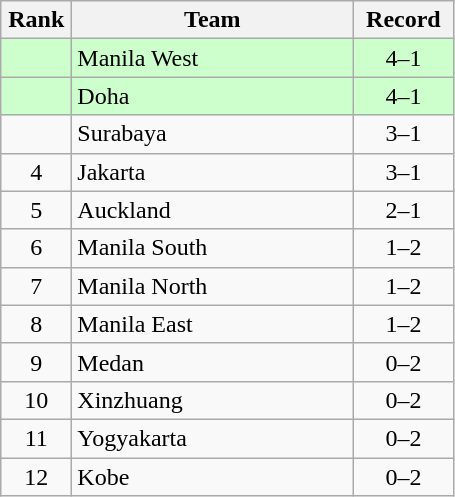<table class="wikitable" style="text-align: center;">
<tr>
<th width=40>Rank</th>
<th width=180>Team</th>
<th width=60>Record</th>
</tr>
<tr bgcolor="#ccffcc">
<td></td>
<td align="left"> Manila West</td>
<td>4–1</td>
</tr>
<tr bgcolor="#ccffcc">
<td></td>
<td align="left"> Doha</td>
<td>4–1</td>
</tr>
<tr>
<td></td>
<td align="left"> Surabaya</td>
<td>3–1</td>
</tr>
<tr>
<td>4</td>
<td align="left"> Jakarta</td>
<td>3–1</td>
</tr>
<tr>
<td>5</td>
<td align="left"> Auckland</td>
<td>2–1</td>
</tr>
<tr>
<td>6</td>
<td align="left"> Manila South</td>
<td>1–2</td>
</tr>
<tr>
<td>7</td>
<td align="left"> Manila North</td>
<td>1–2</td>
</tr>
<tr>
<td>8</td>
<td align="left"> Manila East</td>
<td>1–2</td>
</tr>
<tr>
<td>9</td>
<td align="left"> Medan</td>
<td>0–2</td>
</tr>
<tr>
<td>10</td>
<td align="left"> Xinzhuang</td>
<td>0–2</td>
</tr>
<tr>
<td>11</td>
<td align="left"> Yogyakarta</td>
<td>0–2</td>
</tr>
<tr>
<td>12</td>
<td align="left"> Kobe</td>
<td>0–2</td>
</tr>
</table>
